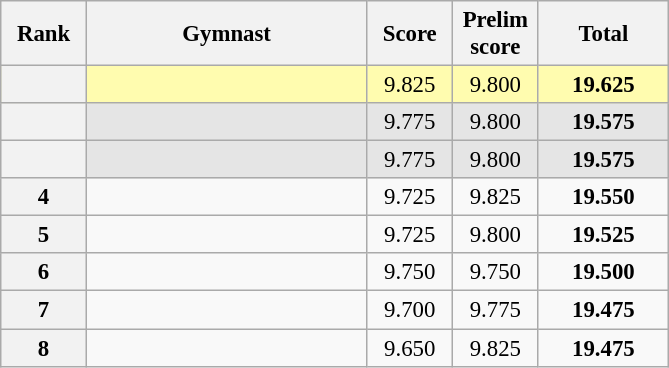<table class="wikitable sortable" style="text-align:center; font-size:95%">
<tr>
<th scope="col" style="width:50px;">Rank</th>
<th scope="col" style="width:180px;">Gymnast</th>
<th scope="col" style="width:50px;">Score</th>
<th scope="col" style="width:50px;">Prelim score</th>
<th scope="col" style="width:80px;">Total</th>
</tr>
<tr style="background:#fffcaf;">
<th scope=row style="text-align:center"></th>
<td style="text-align:left;"></td>
<td>9.825</td>
<td>9.800</td>
<td><strong>19.625</strong></td>
</tr>
<tr style="background:#e5e5e5;">
<th scope=row style="text-align:center"></th>
<td style="text-align:left;"></td>
<td>9.775</td>
<td>9.800</td>
<td><strong>19.575</strong></td>
</tr>
<tr style="background:#e5e5e5;">
<th scope=row style="text-align:center"></th>
<td style="text-align:left;"></td>
<td>9.775</td>
<td>9.800</td>
<td><strong>19.575</strong></td>
</tr>
<tr>
<th scope=row style="text-align:center">4</th>
<td style="text-align:left;"></td>
<td>9.725</td>
<td>9.825</td>
<td><strong>19.550</strong></td>
</tr>
<tr>
<th scope=row style="text-align:center">5</th>
<td style="text-align:left;"></td>
<td>9.725</td>
<td>9.800</td>
<td><strong>19.525</strong></td>
</tr>
<tr>
<th scope=row style="text-align:center">6</th>
<td style="text-align:left;"></td>
<td>9.750</td>
<td>9.750</td>
<td><strong>19.500</strong></td>
</tr>
<tr>
<th scope=row style="text-align:center">7</th>
<td style="text-align:left;"></td>
<td>9.700</td>
<td>9.775</td>
<td><strong>19.475</strong></td>
</tr>
<tr>
<th scope=row style="text-align:center">8</th>
<td style="text-align:left;"></td>
<td>9.650</td>
<td>9.825</td>
<td><strong>19.475</strong></td>
</tr>
</table>
